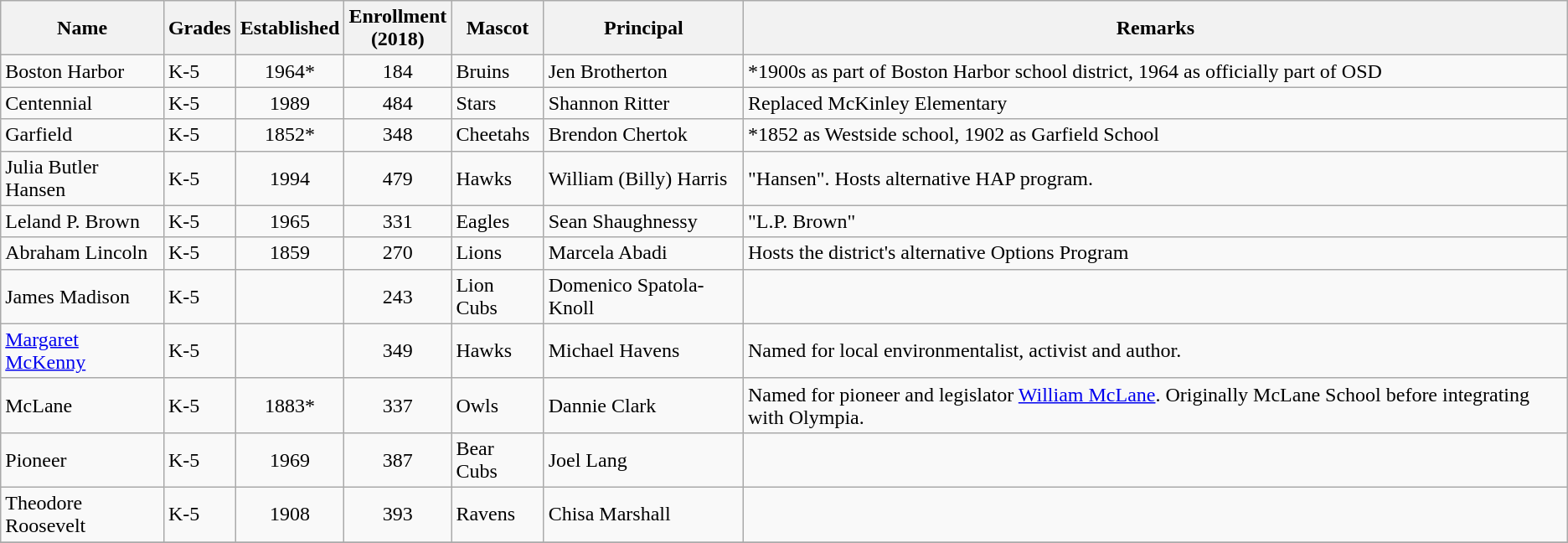<table class="wikitable sortable">
<tr>
<th>Name</th>
<th class="unsortable">Grades</th>
<th>Established</th>
<th>Enrollment<br>(2018)</th>
<th ! class="unsortable">Mascot</th>
<th>Principal</th>
<th>Remarks</th>
</tr>
<tr>
<td style="color:; background-color:#;">Boston Harbor</td>
<td>K-5</td>
<td align="center">1964*</td>
<td align="center">184</td>
<td>Bruins</td>
<td>Jen Brotherton</td>
<td>*1900s as part of Boston Harbor school district, 1964 as officially part of OSD</td>
</tr>
<tr>
<td style="color: ; background-color:#;">Centennial</td>
<td>K-5</td>
<td align="center">1989</td>
<td align="center">484</td>
<td>Stars</td>
<td>Shannon Ritter</td>
<td>Replaced McKinley Elementary</td>
</tr>
<tr>
<td style="color:; background-color:#;">Garfield</td>
<td>K-5</td>
<td align="center">1852*</td>
<td align="center">348</td>
<td>Cheetahs</td>
<td>Brendon Chertok</td>
<td>*1852 as Westside school, 1902 as Garfield School</td>
</tr>
<tr>
<td style="color: ; background-color:#;">Julia Butler Hansen</td>
<td>K-5</td>
<td align="center">1994</td>
<td align="center">479</td>
<td>Hawks</td>
<td>William (Billy) Harris</td>
<td>"Hansen". Hosts alternative HAP program.</td>
</tr>
<tr>
<td style="color: ; background-color:#;">Leland P. Brown</td>
<td>K-5</td>
<td align="center">1965</td>
<td align="center">331</td>
<td>Eagles</td>
<td>Sean Shaughnessy</td>
<td>"L.P. Brown"</td>
</tr>
<tr>
<td style="color: ; background-color:#;">Abraham Lincoln</td>
<td>K-5</td>
<td align="center">1859</td>
<td align="center">270</td>
<td>Lions</td>
<td>Marcela Abadi</td>
<td>Hosts the district's alternative Options Program</td>
</tr>
<tr>
<td style="color: ; background-color:#;">James Madison</td>
<td>K-5</td>
<td align="center"></td>
<td align="center">243</td>
<td>Lion Cubs</td>
<td>Domenico Spatola-Knoll</td>
<td></td>
</tr>
<tr>
<td style="color: ; background-color:#;"><a href='#'>Margaret McKenny</a></td>
<td>K-5</td>
<td align="center"></td>
<td align="center">349</td>
<td>Hawks</td>
<td>Michael Havens</td>
<td>Named for local environmentalist, activist and author.</td>
</tr>
<tr>
<td style="color: ; background-color:#;">McLane</td>
<td>K-5</td>
<td align="center">1883*</td>
<td align="center">337</td>
<td>Owls</td>
<td>Dannie Clark</td>
<td>Named for pioneer and legislator <a href='#'>William McLane</a>. Originally McLane School before integrating with Olympia.</td>
</tr>
<tr>
<td style="color: ; background-color:#;">Pioneer</td>
<td>K-5</td>
<td align="center">1969</td>
<td align="center">387</td>
<td>Bear Cubs</td>
<td>Joel Lang</td>
<td></td>
</tr>
<tr>
<td style="color: ; background-color:#;">Theodore Roosevelt</td>
<td>K-5</td>
<td align="center">1908</td>
<td align="center">393</td>
<td>Ravens</td>
<td>Chisa Marshall</td>
<td></td>
</tr>
<tr>
</tr>
</table>
